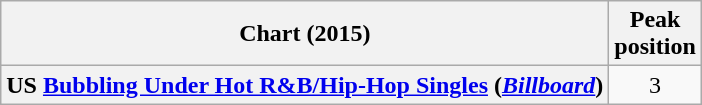<table class="wikitable plainrowheaders">
<tr>
<th>Chart (2015)</th>
<th>Peak<br>position</th>
</tr>
<tr>
<th scope="row">US <a href='#'>Bubbling Under Hot R&B/Hip-Hop Singles</a> (<em><a href='#'>Billboard</a></em>)</th>
<td style="text-align:center;">3</td>
</tr>
</table>
